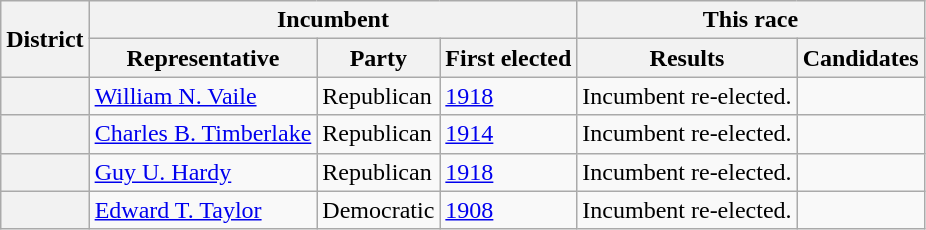<table class=wikitable>
<tr>
<th rowspan=2>District</th>
<th colspan=3>Incumbent</th>
<th colspan=2>This race</th>
</tr>
<tr>
<th>Representative</th>
<th>Party</th>
<th>First elected</th>
<th>Results</th>
<th>Candidates</th>
</tr>
<tr>
<th></th>
<td><a href='#'>William N. Vaile</a></td>
<td>Republican</td>
<td><a href='#'>1918</a></td>
<td>Incumbent re-elected.</td>
<td nowrap></td>
</tr>
<tr>
<th></th>
<td><a href='#'>Charles B. Timberlake</a></td>
<td>Republican</td>
<td><a href='#'>1914</a></td>
<td>Incumbent re-elected.</td>
<td nowrap></td>
</tr>
<tr>
<th></th>
<td><a href='#'>Guy U. Hardy</a></td>
<td>Republican</td>
<td><a href='#'>1918</a></td>
<td>Incumbent re-elected.</td>
<td nowrap></td>
</tr>
<tr>
<th></th>
<td><a href='#'>Edward T. Taylor</a></td>
<td>Democratic</td>
<td><a href='#'>1908</a></td>
<td>Incumbent re-elected.</td>
<td nowrap></td>
</tr>
</table>
